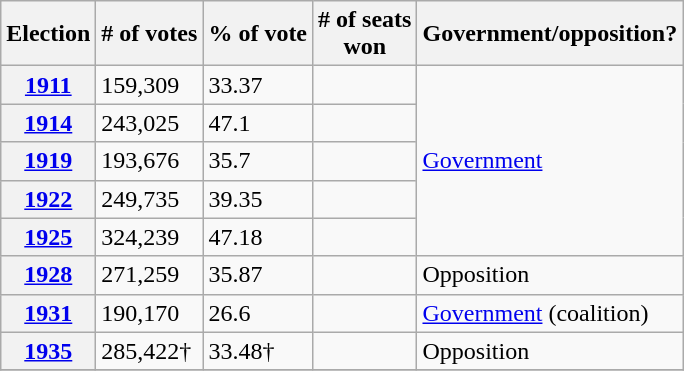<table class="wikitable">
<tr>
<th>Election</th>
<th># of votes</th>
<th>% of vote</th>
<th># of seats<br>won</th>
<th>Government/opposition?</th>
</tr>
<tr>
<th><a href='#'>1911</a></th>
<td>159,309</td>
<td>33.37</td>
<td></td>
<td rowspan=5><a href='#'>Government</a></td>
</tr>
<tr>
<th><a href='#'>1914</a></th>
<td>243,025</td>
<td>47.1</td>
<td></td>
</tr>
<tr>
<th><a href='#'>1919</a></th>
<td>193,676</td>
<td>35.7</td>
<td></td>
</tr>
<tr>
<th><a href='#'>1922</a></th>
<td>249,735</td>
<td>39.35</td>
<td></td>
</tr>
<tr>
<th><a href='#'>1925</a></th>
<td>324,239</td>
<td>47.18</td>
<td></td>
</tr>
<tr>
<th><a href='#'>1928</a></th>
<td>271,259</td>
<td>35.87</td>
<td></td>
<td>Opposition</td>
</tr>
<tr>
<th><a href='#'>1931</a></th>
<td>190,170</td>
<td>26.6</td>
<td></td>
<td><a href='#'>Government</a> (coalition)</td>
</tr>
<tr>
<th><a href='#'>1935</a></th>
<td>285,422†</td>
<td>33.48†</td>
<td></td>
<td>Opposition</td>
</tr>
<tr>
</tr>
</table>
